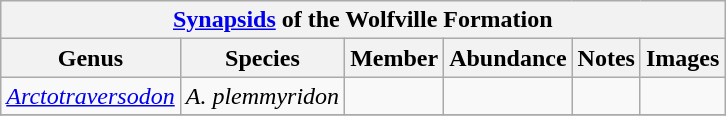<table class="wikitable" align="center">
<tr>
<th colspan="7" align="center"><strong><a href='#'>Synapsids</a> of the Wolfville Formation</strong></th>
</tr>
<tr>
<th>Genus</th>
<th>Species</th>
<th>Member</th>
<th>Abundance</th>
<th>Notes</th>
<th>Images</th>
</tr>
<tr>
<td><em><a href='#'>Arctotraversodon</a></em></td>
<td><em>A. plemmyridon</em></td>
<td></td>
<td></td>
<td></td>
<td></td>
</tr>
<tr>
</tr>
</table>
